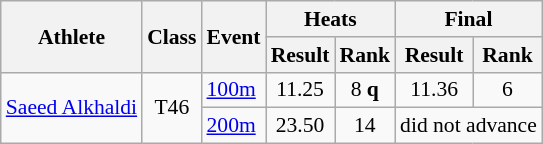<table class=wikitable style="font-size:90%">
<tr>
<th rowspan="2">Athlete</th>
<th rowspan="2">Class</th>
<th rowspan="2">Event</th>
<th colspan="2">Heats</th>
<th colspan="3">Final</th>
</tr>
<tr>
<th>Result</th>
<th>Rank</th>
<th>Result</th>
<th>Rank</th>
</tr>
<tr>
<td rowspan="2"><a href='#'>Saeed Alkhaldi</a></td>
<td rowspan="2" style="text-align:center;">T46</td>
<td><a href='#'>100m</a></td>
<td style="text-align:center;">11.25</td>
<td style="text-align:center;">8 <strong>q</strong></td>
<td style="text-align:center;">11.36</td>
<td style="text-align:center;">6</td>
</tr>
<tr>
<td><a href='#'>200m</a></td>
<td style="text-align:center;">23.50</td>
<td style="text-align:center;">14</td>
<td style="text-align:center;" colspan="2">did not advance</td>
</tr>
</table>
